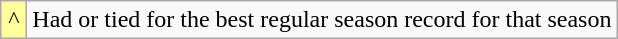<table class="wikitable">
<tr>
<td bgcolor=#FFFF99 align=center width=10px>^</td>
<td>Had or tied for the best regular season record for that season</td>
</tr>
</table>
